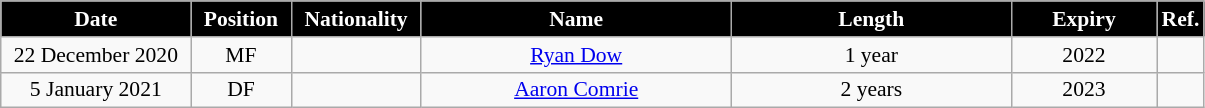<table class="wikitable"  style="text-align:center; font-size:90%; ">
<tr>
<th style="background:#000000; color:white; width:120px;">Date</th>
<th style="background:#000000; color:white; width:60px;">Position</th>
<th style="background:#000000; color:white; width:80px;">Nationality</th>
<th style="background:#000000; color:white; width:200px;">Name</th>
<th style="background:#000000; color:white; width:180px;">Length</th>
<th style="background:#000000; color:white; width:90px;">Expiry</th>
<th style="background:#000000; color:white; width:25px;">Ref.</th>
</tr>
<tr>
<td>22 December 2020</td>
<td>MF</td>
<td></td>
<td><a href='#'>Ryan Dow</a></td>
<td>1 year</td>
<td>2022</td>
<td></td>
</tr>
<tr>
<td>5 January 2021</td>
<td>DF</td>
<td></td>
<td><a href='#'>Aaron Comrie</a></td>
<td>2 years</td>
<td>2023</td>
<td></td>
</tr>
</table>
